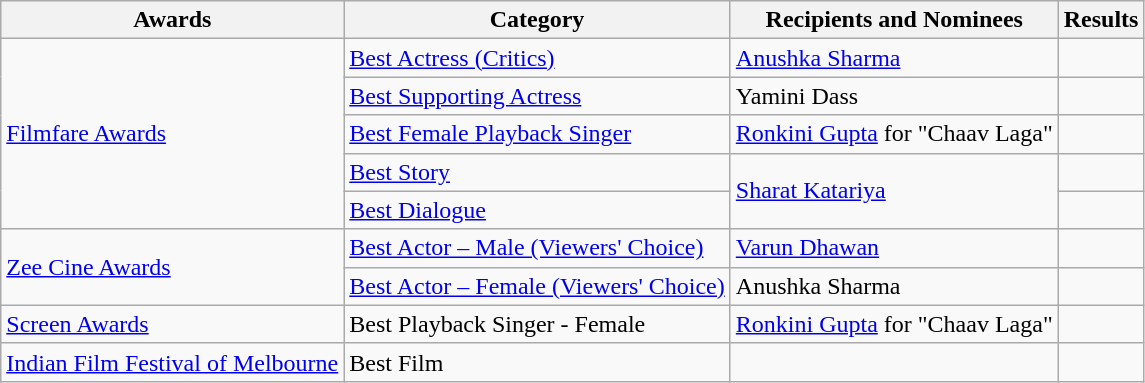<table class="wikitable plainrowheaders sortable">
<tr>
<th>Awards</th>
<th>Category</th>
<th>Recipients and Nominees</th>
<th>Results</th>
</tr>
<tr>
<td rowspan="5"><a href='#'>Filmfare Awards</a></td>
<td><a href='#'>Best Actress (Critics)</a></td>
<td><a href='#'>Anushka Sharma</a></td>
<td></td>
</tr>
<tr>
<td><a href='#'>Best Supporting Actress</a></td>
<td>Yamini Dass</td>
<td></td>
</tr>
<tr>
<td><a href='#'>Best Female Playback Singer</a></td>
<td><a href='#'>Ronkini Gupta</a> for "Chaav Laga"</td>
<td></td>
</tr>
<tr>
<td><a href='#'>Best Story</a></td>
<td rowspan = 2><a href='#'>Sharat Katariya</a></td>
<td></td>
</tr>
<tr>
<td><a href='#'>Best Dialogue</a></td>
<td></td>
</tr>
<tr>
<td rowspan="2"><a href='#'>Zee Cine Awards</a></td>
<td><a href='#'>Best Actor – Male (Viewers' Choice)</a></td>
<td><a href='#'>Varun Dhawan</a></td>
<td></td>
</tr>
<tr>
<td><a href='#'>Best Actor – Female (Viewers' Choice)</a></td>
<td>Anushka Sharma</td>
<td></td>
</tr>
<tr>
<td><a href='#'>Screen Awards</a></td>
<td>Best Playback Singer - Female</td>
<td><a href='#'>Ronkini Gupta</a> for "Chaav Laga"</td>
<td></td>
</tr>
<tr>
<td><a href='#'>Indian Film Festival of Melbourne</a></td>
<td>Best Film</td>
<td></td>
<td></td>
</tr>
</table>
